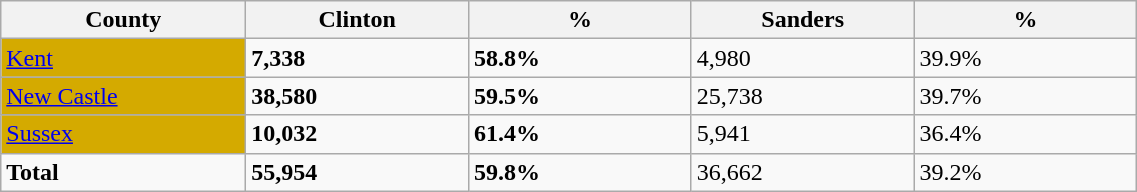<table width="60%" class="wikitable sortable">
<tr>
<th width="11%">County</th>
<th width="10%">Clinton</th>
<th width="10%">%</th>
<th width="10%">Sanders</th>
<th width="10%">%</th>
</tr>
<tr>
<td style="background:#D4AA00;"><a href='#'>Kent</a></td>
<td><strong>7,338</strong></td>
<td><strong>58.8%</strong></td>
<td>4,980</td>
<td>39.9%</td>
</tr>
<tr>
<td style="background:#D4AA00;"><a href='#'>New Castle</a></td>
<td><strong>38,580</strong></td>
<td><strong>59.5%</strong></td>
<td>25,738</td>
<td>39.7%</td>
</tr>
<tr>
<td style="background:#D4AA00;"><a href='#'>Sussex</a></td>
<td><strong>10,032</strong></td>
<td><strong>61.4%</strong></td>
<td>5,941</td>
<td>36.4%</td>
</tr>
<tr>
<td><strong>Total</strong></td>
<td><strong>55,954</strong></td>
<td><strong>59.8%</strong></td>
<td>36,662</td>
<td>39.2%</td>
</tr>
</table>
